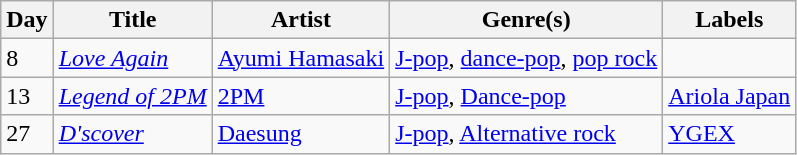<table class="wikitable sortable" style="text-align: left;">
<tr>
<th>Day</th>
<th>Title</th>
<th>Artist</th>
<th>Genre(s)</th>
<th>Labels</th>
</tr>
<tr>
<td rowspan="1">8</td>
<td><em><a href='#'>Love Again</a></em></td>
<td><a href='#'>Ayumi Hamasaki</a></td>
<td><a href='#'>J-pop</a>, <a href='#'>dance-pop</a>, <a href='#'>pop rock</a></td>
<td></td>
</tr>
<tr>
<td rowspan="1">13</td>
<td><em><a href='#'>Legend of 2PM</a></em></td>
<td><a href='#'>2PM</a></td>
<td><a href='#'>J-pop</a>, <a href='#'>Dance-pop</a></td>
<td><a href='#'>Ariola Japan</a></td>
</tr>
<tr>
<td rowspan="1">27</td>
<td><em><a href='#'>D'scover</a></em></td>
<td><a href='#'>Daesung</a></td>
<td><a href='#'>J-pop</a>, <a href='#'>Alternative rock</a></td>
<td><a href='#'>YGEX</a></td>
</tr>
</table>
